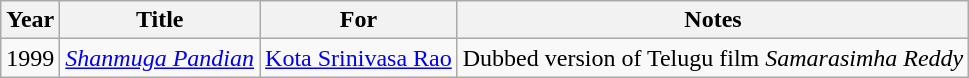<table class="wikitable sortable plainrowheaders">
<tr>
<th scope="col">Year</th>
<th scope="col">Title</th>
<th scope="col">For</th>
<th scope="col" class="unsortable">Notes</th>
</tr>
<tr>
<td>1999</td>
<td><em><a href='#'>Shanmuga Pandian</a></em></td>
<td><a href='#'>Kota Srinivasa Rao</a></td>
<td>Dubbed version of Telugu film <em>Samarasimha Reddy</em></td>
</tr>
</table>
